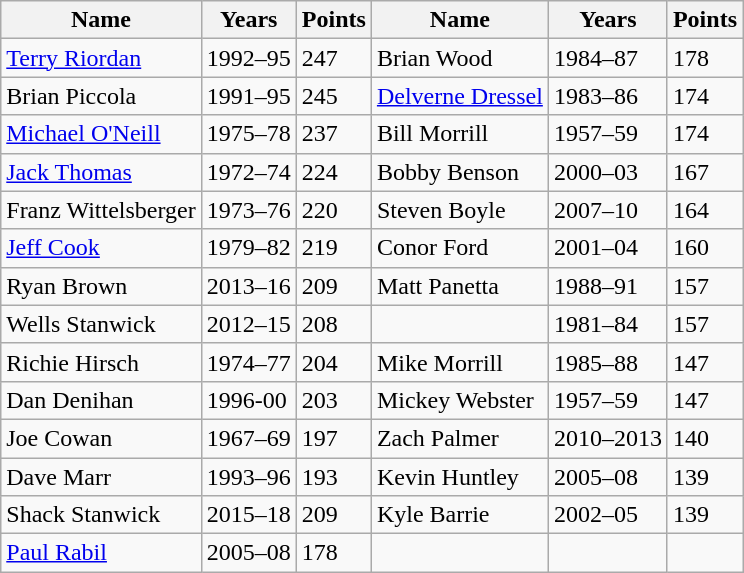<table class="wikitable">
<tr>
<th>Name</th>
<th>Years</th>
<th>Points</th>
<th>Name</th>
<th>Years</th>
<th>Points</th>
</tr>
<tr>
<td><a href='#'>Terry Riordan</a></td>
<td>1992–95</td>
<td>247</td>
<td>Brian Wood</td>
<td>1984–87</td>
<td>178</td>
</tr>
<tr>
<td>Brian Piccola</td>
<td>1991–95</td>
<td>245</td>
<td><a href='#'>Delverne Dressel</a></td>
<td>1983–86</td>
<td>174</td>
</tr>
<tr>
<td><a href='#'>Michael O'Neill</a></td>
<td>1975–78</td>
<td>237</td>
<td>Bill Morrill</td>
<td>1957–59</td>
<td>174</td>
</tr>
<tr>
<td><a href='#'>Jack Thomas</a></td>
<td>1972–74</td>
<td>224</td>
<td>Bobby Benson</td>
<td>2000–03</td>
<td>167</td>
</tr>
<tr>
<td>Franz Wittelsberger</td>
<td>1973–76</td>
<td>220</td>
<td>Steven Boyle</td>
<td>2007–10</td>
<td>164</td>
</tr>
<tr>
<td><a href='#'>Jeff Cook</a></td>
<td>1979–82</td>
<td>219</td>
<td>Conor Ford</td>
<td>2001–04</td>
<td>160</td>
</tr>
<tr>
<td>Ryan Brown</td>
<td>2013–16</td>
<td>209</td>
<td>Matt Panetta</td>
<td>1988–91</td>
<td>157</td>
</tr>
<tr>
<td>Wells Stanwick</td>
<td>2012–15</td>
<td>208</td>
<td></td>
<td>1981–84</td>
<td>157</td>
</tr>
<tr>
<td>Richie Hirsch</td>
<td>1974–77</td>
<td>204</td>
<td>Mike Morrill</td>
<td>1985–88</td>
<td>147</td>
</tr>
<tr>
<td>Dan Denihan</td>
<td>1996-00</td>
<td>203</td>
<td>Mickey Webster</td>
<td>1957–59</td>
<td>147</td>
</tr>
<tr>
<td>Joe Cowan</td>
<td>1967–69</td>
<td>197</td>
<td>Zach Palmer</td>
<td>2010–2013</td>
<td>140</td>
</tr>
<tr>
<td>Dave Marr</td>
<td>1993–96</td>
<td>193</td>
<td>Kevin Huntley</td>
<td>2005–08</td>
<td>139</td>
</tr>
<tr>
<td>Shack Stanwick</td>
<td>2015–18</td>
<td>209</td>
<td>Kyle Barrie</td>
<td>2002–05</td>
<td>139</td>
</tr>
<tr>
<td><a href='#'>Paul Rabil</a></td>
<td>2005–08</td>
<td>178</td>
<td></td>
<td></td>
<td></td>
</tr>
</table>
